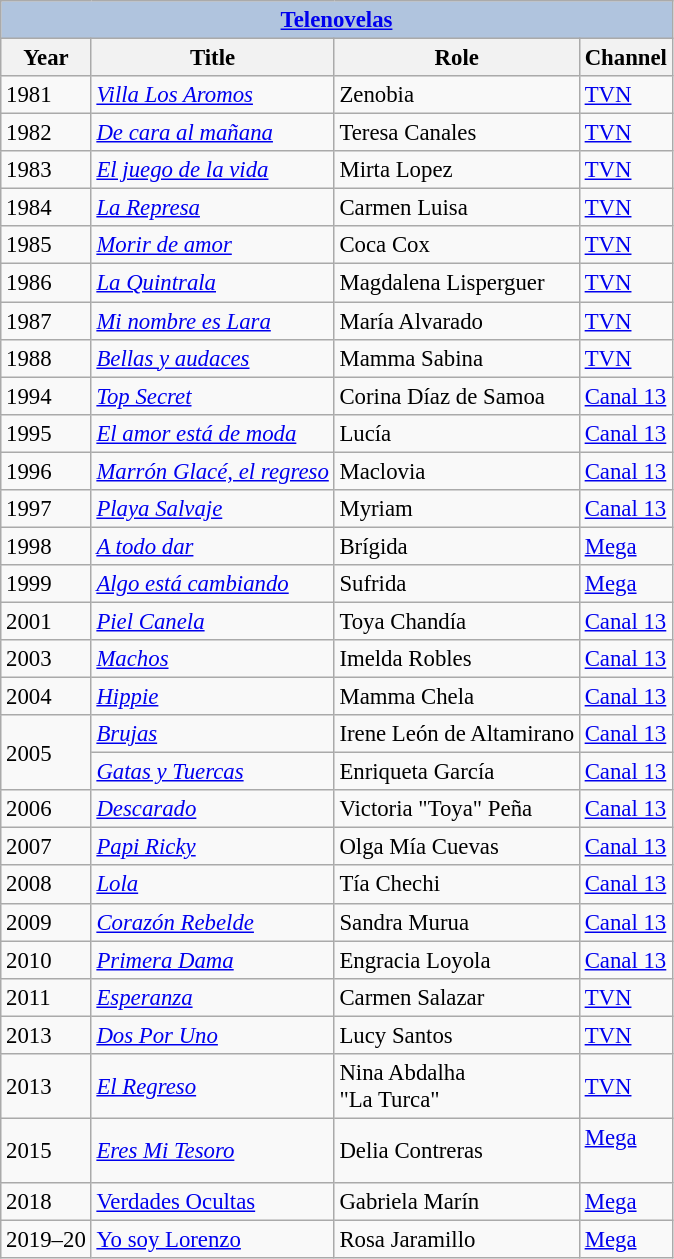<table class="wikitable" style="font-size: 95%;">
<tr>
<th colspan="4" style="background: LightSteelBlue;"><a href='#'>Telenovelas</a></th>
</tr>
<tr>
<th>Year</th>
<th>Title</th>
<th>Role</th>
<th>Channel</th>
</tr>
<tr>
<td>1981</td>
<td><em><a href='#'>Villa Los Aromos</a></em></td>
<td>Zenobia</td>
<td><a href='#'>TVN</a></td>
</tr>
<tr>
<td>1982</td>
<td><em><a href='#'>De cara al mañana</a></em></td>
<td>Teresa Canales</td>
<td><a href='#'>TVN</a></td>
</tr>
<tr>
<td>1983</td>
<td><em><a href='#'>El juego de la vida</a></em></td>
<td>Mirta Lopez</td>
<td><a href='#'>TVN</a></td>
</tr>
<tr>
<td>1984</td>
<td><em><a href='#'>La Represa</a></em></td>
<td>Carmen Luisa</td>
<td><a href='#'>TVN</a></td>
</tr>
<tr>
<td>1985</td>
<td><em><a href='#'>Morir de amor</a></em></td>
<td>Coca Cox</td>
<td><a href='#'>TVN</a></td>
</tr>
<tr>
<td>1986</td>
<td><em><a href='#'>La Quintrala</a></em></td>
<td>Magdalena Lisperguer</td>
<td><a href='#'>TVN</a></td>
</tr>
<tr>
<td>1987</td>
<td><em><a href='#'>Mi nombre es Lara</a></em></td>
<td>María Alvarado</td>
<td><a href='#'>TVN</a></td>
</tr>
<tr>
<td>1988</td>
<td><em><a href='#'>Bellas y audaces</a></em></td>
<td>Mamma Sabina</td>
<td><a href='#'>TVN</a></td>
</tr>
<tr>
<td>1994</td>
<td><em><a href='#'>Top Secret</a></em></td>
<td>Corina Díaz de Samoa</td>
<td><a href='#'>Canal 13</a></td>
</tr>
<tr>
<td>1995</td>
<td><em><a href='#'>El amor está de moda</a></em></td>
<td>Lucía</td>
<td><a href='#'>Canal 13</a></td>
</tr>
<tr>
<td>1996</td>
<td><em><a href='#'>Marrón Glacé, el regreso</a></em></td>
<td>Maclovia</td>
<td><a href='#'>Canal 13</a></td>
</tr>
<tr>
<td>1997</td>
<td><em><a href='#'>Playa Salvaje</a></em></td>
<td>Myriam</td>
<td><a href='#'>Canal 13</a></td>
</tr>
<tr>
<td>1998</td>
<td><em><a href='#'>A todo dar</a></em></td>
<td>Brígida</td>
<td><a href='#'>Mega</a></td>
</tr>
<tr>
<td>1999</td>
<td><em><a href='#'>Algo está cambiando</a></em></td>
<td>Sufrida</td>
<td><a href='#'>Mega</a></td>
</tr>
<tr>
<td>2001</td>
<td><em><a href='#'>Piel Canela</a></em></td>
<td>Toya Chandía</td>
<td><a href='#'>Canal 13</a></td>
</tr>
<tr>
<td>2003</td>
<td><em><a href='#'>Machos</a></em></td>
<td>Imelda Robles</td>
<td><a href='#'>Canal 13</a></td>
</tr>
<tr>
<td>2004</td>
<td><em><a href='#'>Hippie</a></em></td>
<td>Mamma Chela</td>
<td><a href='#'>Canal 13</a></td>
</tr>
<tr>
<td rowspan="2">2005</td>
<td><em><a href='#'>Brujas</a></em></td>
<td>Irene León de Altamirano</td>
<td><a href='#'>Canal 13</a></td>
</tr>
<tr>
<td><em><a href='#'>Gatas y Tuercas</a></em></td>
<td>Enriqueta García</td>
<td><a href='#'>Canal 13</a></td>
</tr>
<tr>
<td>2006</td>
<td><em><a href='#'>Descarado</a></em></td>
<td>Victoria "Toya" Peña</td>
<td><a href='#'>Canal 13</a></td>
</tr>
<tr>
<td>2007</td>
<td><em><a href='#'>Papi Ricky</a></em></td>
<td>Olga Mía Cuevas</td>
<td><a href='#'>Canal 13</a></td>
</tr>
<tr>
<td>2008</td>
<td><em><a href='#'>Lola</a></em></td>
<td>Tía Chechi</td>
<td><a href='#'>Canal 13</a></td>
</tr>
<tr>
<td>2009</td>
<td><em><a href='#'>Corazón Rebelde</a></em></td>
<td>Sandra Murua</td>
<td><a href='#'>Canal 13</a></td>
</tr>
<tr>
<td>2010</td>
<td><em><a href='#'>Primera Dama</a></em></td>
<td>Engracia Loyola</td>
<td><a href='#'>Canal 13</a></td>
</tr>
<tr>
<td>2011</td>
<td><em><a href='#'>Esperanza</a></em></td>
<td>Carmen Salazar</td>
<td><a href='#'>TVN</a></td>
</tr>
<tr>
<td>2013</td>
<td><em><a href='#'>Dos Por Uno</a></em></td>
<td>Lucy Santos</td>
<td><a href='#'>TVN</a></td>
</tr>
<tr>
<td>2013</td>
<td><em><a href='#'>El Regreso</a></em></td>
<td>Nina Abdalha<br>"La Turca"</td>
<td><a href='#'>TVN</a></td>
</tr>
<tr>
<td>2015</td>
<td><em><a href='#'>Eres Mi Tesoro</a></em></td>
<td>Delia Contreras</td>
<td><a href='#'>Mega</a><br><br></td>
</tr>
<tr>
<td>2018</td>
<td><a href='#'>Verdades Ocultas</a></td>
<td>Gabriela Marín</td>
<td><a href='#'>Mega</a></td>
</tr>
<tr>
<td>2019–20</td>
<td><a href='#'>Yo soy Lorenzo</a></td>
<td>Rosa Jaramillo</td>
<td><a href='#'>Mega</a></td>
</tr>
</table>
